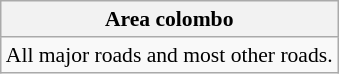<table class="wikitable" style="font-size:90%">
<tr>
<th>Area colombo</th>
</tr>
<tr>
<td>All major roads and most other roads.</td>
</tr>
</table>
